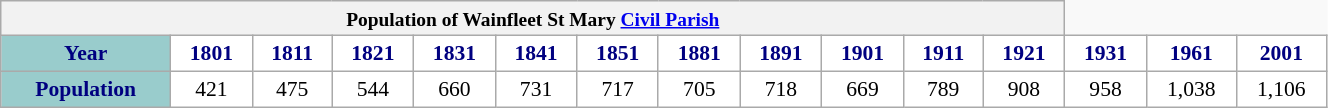<table class="wikitable" style="font-size:90%; width:70%; border:0; text-align:center; line-height:120%;">
<tr>
<th colspan="12" style="text-align:center;font-size:90%;">Population of Wainfleet St Mary <a href='#'>Civil Parish</a></th>
</tr>
<tr>
<th style="background:#9cc; color:navy; height:17px;">Year</th>
<th style="background:#fff; color:navy;">1801</th>
<th style="background:#fff; color:navy;">1811</th>
<th style="background:#fff; color:navy;">1821</th>
<th style="background:#fff; color:navy;">1831</th>
<th style="background:#fff; color:navy;">1841</th>
<th style="background:#fff; color:navy;">1851</th>
<th style="background:#fff; color:navy;">1881</th>
<th style="background:#fff; color:navy;">1891</th>
<th style="background:#fff; color:navy;">1901</th>
<th style="background:#fff; color:navy;">1911</th>
<th style="background:#fff; color:navy;">1921</th>
<th style="background:#fff; color:navy;">1931</th>
<th style="background:#fff; color:navy;">1961</th>
<th style="background:#fff; color:navy;">2001</th>
</tr>
<tr style="text-align:center;">
<th style="background:#9cc; color:navy; height:17px;">Population</th>
<td style="background:#fff; color:black;">421</td>
<td style="background:#fff; color:black;">475</td>
<td style="background:#fff; color:black;">544</td>
<td style="background:#fff; color:black;">660</td>
<td style="background:#fff; color:black;">731</td>
<td style="background:#fff; color:black;">717</td>
<td style="background:#fff; color:black;">705</td>
<td style="background:#fff; color:black;">718</td>
<td style="background:#fff; color:black;">669</td>
<td style="background:#fff; color:black;">789</td>
<td style="background:#fff; color:black;">908</td>
<td style="background:#fff; color:black;">958</td>
<td style="background:#fff; color:black;">1,038</td>
<td style="background:#fff; color:black;">1,106</td>
</tr>
</table>
